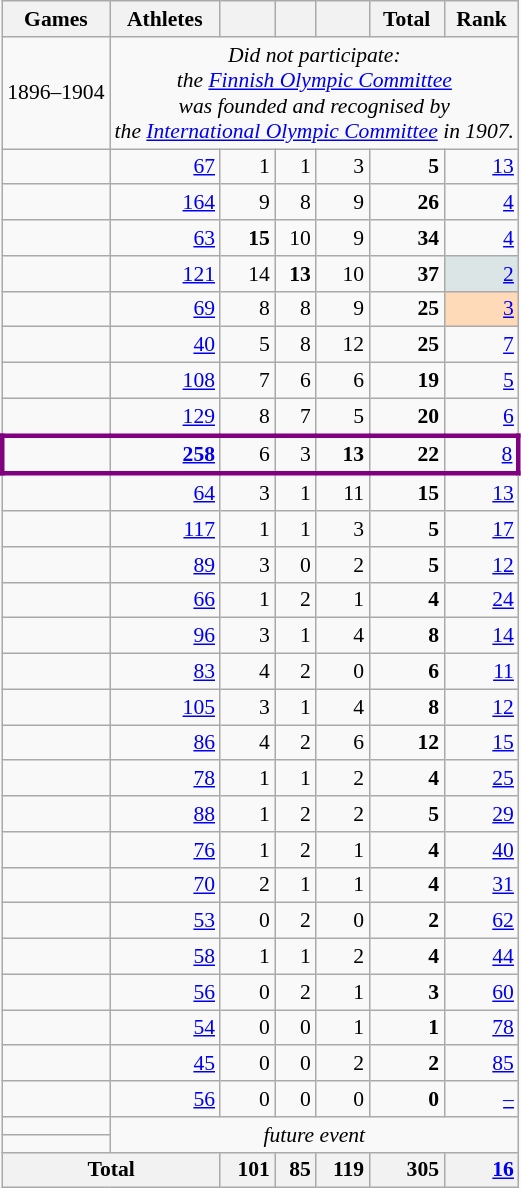<table class = wikitable style = text-align:right;font-size:90%>
<tr>
<th>Games</th>
<th>Athletes</th>
<th width:3em; font-weight:bold;"></th>
<th width:3em; font-weight:bold;"></th>
<th width:3em; font-weight:bold;"></th>
<th style="width:3em; font-weight:bold;">Total</th>
<th style="width:3em; font-weight:bold;">Rank</th>
</tr>
<tr>
<td align=left>1896–1904</td>
<td colspan = 6 style = text-align:center><em>Did not participate:<br>the <a href='#'>Finnish Olympic Committee</a><br>was founded and recognised by<br>the <a href='#'>International Olympic Committee</a> in 1907.</em></td>
</tr>
<tr>
<td align=left> </td>
<td><a href='#'>67</a></td>
<td>1</td>
<td>1</td>
<td>3</td>
<td><strong>5</strong></td>
<td><a href='#'>13</a></td>
</tr>
<tr>
<td align=left> </td>
<td><a href='#'>164</a></td>
<td>9</td>
<td>8</td>
<td>9</td>
<td><strong>26</strong></td>
<td><a href='#'>4</a></td>
</tr>
<tr>
<td align=left> </td>
<td><a href='#'>63</a></td>
<td><strong>15</strong></td>
<td>10</td>
<td>9</td>
<td><strong>34</strong></td>
<td><a href='#'>4</a></td>
</tr>
<tr>
<td align=left> </td>
<td><a href='#'>121</a></td>
<td>14</td>
<td><strong>13</strong></td>
<td>10</td>
<td><strong>37</strong></td>
<td bgcolor=DCE5E5><a href='#'>2</a></td>
</tr>
<tr>
<td align=left> </td>
<td><a href='#'>69</a></td>
<td>8</td>
<td>8</td>
<td>9</td>
<td><strong>25</strong></td>
<td bgcolor=ffdab9><a href='#'>3</a></td>
</tr>
<tr>
<td align=left> </td>
<td><a href='#'>40</a></td>
<td>5</td>
<td>8</td>
<td>12</td>
<td><strong>25</strong></td>
<td><a href='#'>7</a></td>
</tr>
<tr>
<td align=left> </td>
<td><a href='#'>108</a></td>
<td>7</td>
<td>6</td>
<td>6</td>
<td><strong>19</strong></td>
<td><a href='#'>5</a></td>
</tr>
<tr>
<td align=left> </td>
<td><a href='#'>129</a></td>
<td>8</td>
<td>7</td>
<td>5</td>
<td><strong>20</strong></td>
<td><a href='#'>6</a></td>
</tr>
<tr style="border: 3px solid purple">
<td align=left> </td>
<td><a href='#'><strong>258</strong></a></td>
<td>6</td>
<td>3</td>
<td><strong>13</strong></td>
<td><strong>22</strong></td>
<td><a href='#'>8</a></td>
</tr>
<tr>
<td align=left> </td>
<td><a href='#'>64</a></td>
<td>3</td>
<td>1</td>
<td>11</td>
<td><strong>15</strong></td>
<td><a href='#'>13</a></td>
</tr>
<tr>
<td align=left> </td>
<td><a href='#'>117</a></td>
<td>1</td>
<td>1</td>
<td>3</td>
<td><strong>5</strong></td>
<td><a href='#'>17</a></td>
</tr>
<tr>
<td align=left> </td>
<td><a href='#'>89</a></td>
<td>3</td>
<td>0</td>
<td>2</td>
<td><strong>5</strong></td>
<td><a href='#'>12</a></td>
</tr>
<tr>
<td align=left> </td>
<td><a href='#'>66</a></td>
<td>1</td>
<td>2</td>
<td>1</td>
<td><strong>4</strong></td>
<td><a href='#'>24</a></td>
</tr>
<tr>
<td align=left> </td>
<td><a href='#'>96</a></td>
<td>3</td>
<td>1</td>
<td>4</td>
<td><strong>8</strong></td>
<td><a href='#'>14</a></td>
</tr>
<tr>
<td align=left> </td>
<td><a href='#'>83</a></td>
<td>4</td>
<td>2</td>
<td>0</td>
<td><strong>6</strong></td>
<td><a href='#'>11</a></td>
</tr>
<tr>
<td align=left> </td>
<td><a href='#'>105</a></td>
<td>3</td>
<td>1</td>
<td>4</td>
<td><strong>8</strong></td>
<td><a href='#'>12</a></td>
</tr>
<tr>
<td align=left> </td>
<td><a href='#'>86</a></td>
<td>4</td>
<td>2</td>
<td>6</td>
<td><strong>12</strong></td>
<td><a href='#'>15</a></td>
</tr>
<tr>
<td align=left> </td>
<td><a href='#'>78</a></td>
<td>1</td>
<td>1</td>
<td>2</td>
<td><strong>4</strong></td>
<td><a href='#'>25</a></td>
</tr>
<tr>
<td align=left> </td>
<td><a href='#'>88</a></td>
<td>1</td>
<td>2</td>
<td>2</td>
<td><strong>5</strong></td>
<td><a href='#'>29</a></td>
</tr>
<tr>
<td align=left> </td>
<td><a href='#'>76</a></td>
<td>1</td>
<td>2</td>
<td>1</td>
<td><strong>4</strong></td>
<td><a href='#'>40</a></td>
</tr>
<tr>
<td align=left> </td>
<td><a href='#'>70</a></td>
<td>2</td>
<td>1</td>
<td>1</td>
<td><strong>4</strong></td>
<td><a href='#'>31</a></td>
</tr>
<tr>
<td align=left> </td>
<td><a href='#'>53</a></td>
<td>0</td>
<td>2</td>
<td>0</td>
<td><strong>2</strong></td>
<td><a href='#'>62</a></td>
</tr>
<tr>
<td align=left> </td>
<td><a href='#'>58</a></td>
<td>1</td>
<td>1</td>
<td>2</td>
<td><strong>4</strong></td>
<td><a href='#'>44</a></td>
</tr>
<tr>
<td align=left> </td>
<td><a href='#'>56</a></td>
<td>0</td>
<td>2</td>
<td>1</td>
<td><strong>3</strong></td>
<td><a href='#'>60</a></td>
</tr>
<tr>
<td align=left> </td>
<td><a href='#'>54</a></td>
<td>0</td>
<td>0</td>
<td>1</td>
<td><strong>1</strong></td>
<td><a href='#'>78</a></td>
</tr>
<tr>
<td align=left> </td>
<td><a href='#'>45</a></td>
<td>0</td>
<td>0</td>
<td>2</td>
<td><strong>2</strong></td>
<td><a href='#'>85</a></td>
</tr>
<tr>
<td align=left> </td>
<td><a href='#'>56</a></td>
<td>0</td>
<td>0</td>
<td>0</td>
<td><strong>0</strong></td>
<td><a href='#'>–</a></td>
</tr>
<tr>
<td align=left> </td>
<td colspan = 6 rowspan = 2 style = text-align:center><em>future event</em></td>
</tr>
<tr>
<td align=left> </td>
</tr>
<tr>
<th colspan = 2 style = text-align:center>Total</th>
<th style = text-align:right>101</th>
<th style = text-align:right>85</th>
<th style = text-align:right>119</th>
<th style = text-align:right>305</th>
<th style = text-align:right><a href='#'>16</a></th>
</tr>
</table>
